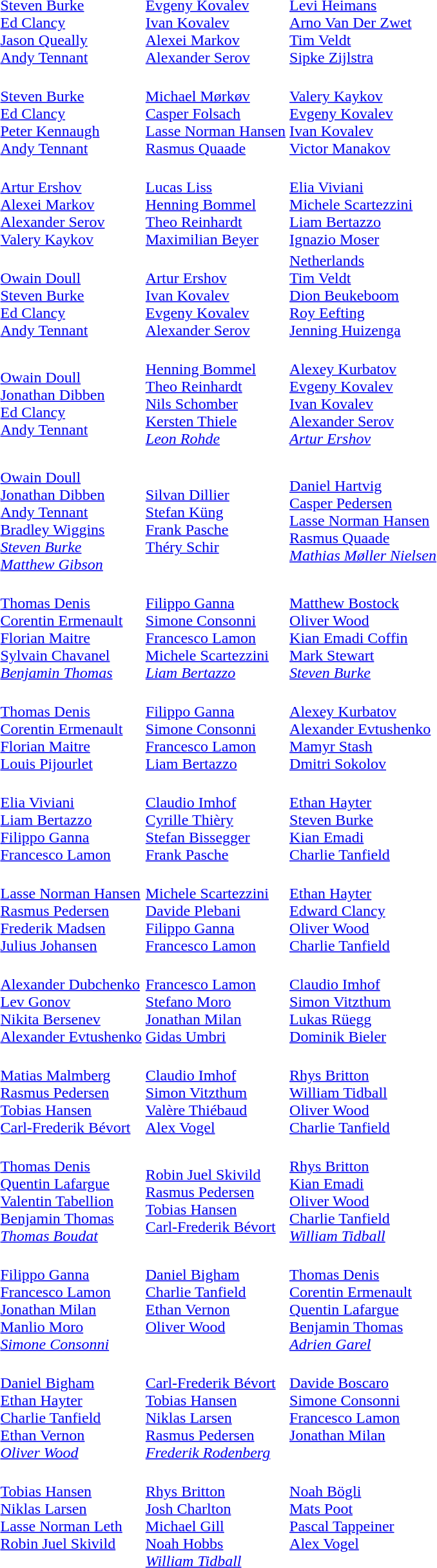<table>
<tr>
<td><br></td>
<td><br><a href='#'>Steven Burke</a><br><a href='#'>Ed Clancy</a><br><a href='#'>Jason Queally</a><br><a href='#'>Andy Tennant</a></td>
<td><br><a href='#'>Evgeny Kovalev</a><br><a href='#'>Ivan Kovalev</a><br><a href='#'>Alexei Markov</a><br><a href='#'>Alexander Serov</a></td>
<td><br><a href='#'>Levi Heimans</a><br><a href='#'>Arno Van Der Zwet</a><br><a href='#'>Tim Veldt</a><br><a href='#'>Sipke Zijlstra</a></td>
</tr>
<tr>
<td><br></td>
<td><br><a href='#'>Steven Burke</a><br><a href='#'>Ed Clancy</a><br><a href='#'>Peter Kennaugh</a><br><a href='#'>Andy Tennant</a></td>
<td><br><a href='#'>Michael Mørkøv</a><br><a href='#'>Casper Folsach</a><br><a href='#'>Lasse Norman Hansen</a><br><a href='#'>Rasmus Quaade</a></td>
<td><br><a href='#'>Valery Kaykov</a><br><a href='#'>Evgeny Kovalev</a><br><a href='#'>Ivan Kovalev</a><br><a href='#'>Victor Manakov</a></td>
</tr>
<tr>
<td><br></td>
<td><br><a href='#'>Artur Ershov</a><br><a href='#'>Alexei Markov</a><br><a href='#'>Alexander Serov</a><br><a href='#'>Valery Kaykov</a></td>
<td><br><a href='#'>Lucas Liss</a><br><a href='#'>Henning Bommel</a><br><a href='#'>Theo Reinhardt</a><br><a href='#'>Maximilian Beyer</a></td>
<td><br><a href='#'>Elia Viviani</a><br><a href='#'>Michele Scartezzini</a><br><a href='#'>Liam Bertazzo</a><br><a href='#'>Ignazio Moser</a></td>
</tr>
<tr>
<td><br></td>
<td><br><a href='#'>Owain Doull</a><br><a href='#'>Steven Burke</a><br><a href='#'>Ed Clancy</a><br><a href='#'>Andy Tennant</a></td>
<td><br><a href='#'>Artur Ershov</a><br><a href='#'>Ivan Kovalev</a><br><a href='#'>Evgeny Kovalev</a><br><a href='#'>Alexander Serov</a></td>
<td> <a href='#'>Netherlands</a><br><a href='#'>Tim Veldt</a><br><a href='#'>Dion Beukeboom</a><br><a href='#'>Roy Eefting</a><br><a href='#'>Jenning Huizenga</a></td>
</tr>
<tr>
<td><br></td>
<td><br><a href='#'>Owain Doull</a><br><a href='#'>Jonathan Dibben</a><br><a href='#'>Ed Clancy</a><br><a href='#'>Andy Tennant</a></td>
<td><br><a href='#'>Henning Bommel</a><br><a href='#'>Theo Reinhardt</a><br><a href='#'>Nils Schomber</a><br><a href='#'>Kersten Thiele</a><br><em><a href='#'>Leon Rohde</a></em></td>
<td><br><a href='#'>Alexey Kurbatov</a><br><a href='#'>Evgeny Kovalev</a><br><a href='#'>Ivan Kovalev</a><br><a href='#'>Alexander Serov</a><br><em><a href='#'>Artur Ershov</a></em></td>
</tr>
<tr>
<td><br></td>
<td><br><a href='#'>Owain Doull</a><br><a href='#'>Jonathan Dibben</a><br><a href='#'>Andy Tennant</a><br><a href='#'>Bradley Wiggins</a><br><em><a href='#'>Steven Burke</a></em><br><em><a href='#'>Matthew Gibson</a></em></td>
<td><br><a href='#'>Silvan Dillier</a><br><a href='#'>Stefan Küng</a><br><a href='#'>Frank Pasche</a><br><a href='#'>Théry Schir</a></td>
<td><br><a href='#'>Daniel Hartvig</a><br><a href='#'>Casper Pedersen</a><br><a href='#'>Lasse Norman Hansen</a><br><a href='#'>Rasmus Quaade</a><br><em><a href='#'>Mathias Møller Nielsen</a></em></td>
</tr>
<tr>
<td><br></td>
<td><br><a href='#'>Thomas Denis</a><br><a href='#'>Corentin Ermenault</a><br><a href='#'>Florian Maitre</a><br><a href='#'>Sylvain Chavanel</a><br><em><a href='#'>Benjamin Thomas</a></em></td>
<td><br><a href='#'>Filippo Ganna</a><br><a href='#'>Simone Consonni</a><br><a href='#'>Francesco Lamon</a><br><a href='#'>Michele Scartezzini</a><br><em><a href='#'>Liam Bertazzo</a></em></td>
<td><br><a href='#'>Matthew Bostock</a><br><a href='#'>Oliver Wood</a><br><a href='#'>Kian Emadi Coffin</a><br><a href='#'>Mark Stewart</a><br><em><a href='#'>Steven Burke</a></em></td>
</tr>
<tr>
<td><br></td>
<td><br><a href='#'>Thomas Denis</a><br><a href='#'>Corentin Ermenault</a><br><a href='#'>Florian Maitre</a><br><a href='#'>Louis Pijourlet</a></td>
<td><br><a href='#'>Filippo Ganna</a><br><a href='#'>Simone Consonni</a><br><a href='#'>Francesco Lamon</a><br><a href='#'>Liam Bertazzo</a></td>
<td><br><a href='#'>Alexey Kurbatov</a><br><a href='#'>Alexander Evtushenko</a><br><a href='#'>Mamyr Stash</a><br><a href='#'>Dmitri Sokolov</a></td>
</tr>
<tr>
<td><br></td>
<td><br><a href='#'>Elia Viviani</a><br><a href='#'>Liam Bertazzo</a><br><a href='#'>Filippo Ganna</a><br><a href='#'>Francesco Lamon</a></td>
<td><br><a href='#'>Claudio Imhof</a><br><a href='#'>Cyrille Thièry</a><br><a href='#'>Stefan Bissegger</a><br><a href='#'>Frank Pasche</a></td>
<td><br><a href='#'>Ethan Hayter</a><br><a href='#'>Steven Burke</a><br><a href='#'>Kian Emadi</a><br><a href='#'>Charlie Tanfield</a></td>
</tr>
<tr>
<td><br></td>
<td><br><a href='#'>Lasse Norman Hansen</a><br><a href='#'>Rasmus Pedersen</a><br><a href='#'>Frederik Madsen</a><br><a href='#'>Julius Johansen</a></td>
<td><br><a href='#'>Michele Scartezzini</a><br><a href='#'>Davide Plebani</a><br><a href='#'>Filippo Ganna</a><br><a href='#'>Francesco Lamon</a></td>
<td><br><a href='#'>Ethan Hayter</a><br><a href='#'>Edward Clancy</a><br><a href='#'>Oliver Wood</a><br><a href='#'>Charlie Tanfield</a></td>
</tr>
<tr>
<td><br></td>
<td><br><a href='#'>Alexander Dubchenko</a><br><a href='#'>Lev Gonov</a><br><a href='#'>Nikita Bersenev</a><br><a href='#'>Alexander Evtushenko</a></td>
<td><br><a href='#'>Francesco Lamon</a><br><a href='#'>Stefano Moro</a><br><a href='#'>Jonathan Milan</a><br><a href='#'>Gidas Umbri</a></td>
<td><br><a href='#'>Claudio Imhof</a><br><a href='#'>Simon Vitzthum</a><br><a href='#'>Lukas Rüegg</a><br><a href='#'>Dominik Bieler</a></td>
</tr>
<tr>
<td><br></td>
<td><br><a href='#'>Matias Malmberg</a><br><a href='#'>Rasmus Pedersen</a><br><a href='#'>Tobias Hansen</a><br><a href='#'>Carl-Frederik Bévort</a></td>
<td><br><a href='#'>Claudio Imhof</a><br><a href='#'>Simon Vitzthum</a><br><a href='#'>Valère Thiébaud</a><br><a href='#'>Alex Vogel</a></td>
<td><br><a href='#'>Rhys Britton</a><br><a href='#'>William Tidball</a><br><a href='#'>Oliver Wood</a><br><a href='#'>Charlie Tanfield</a></td>
</tr>
<tr>
<td><br></td>
<td><br><a href='#'>Thomas Denis</a><br><a href='#'>Quentin Lafargue</a><br><a href='#'>Valentin Tabellion</a><br><a href='#'>Benjamin Thomas</a><br><em><a href='#'>Thomas Boudat</a></em></td>
<td><br><a href='#'>Robin Juel Skivild</a><br><a href='#'>Rasmus Pedersen</a><br><a href='#'>Tobias Hansen</a><br><a href='#'>Carl-Frederik Bévort</a></td>
<td><br><a href='#'>Rhys Britton</a><br><a href='#'>Kian Emadi</a><br><a href='#'>Oliver Wood</a><br><a href='#'>Charlie Tanfield</a><br><em><a href='#'>William Tidball</a></em></td>
</tr>
<tr>
<td><br></td>
<td valign=top><br><a href='#'>Filippo Ganna</a><br><a href='#'>Francesco Lamon</a><br><a href='#'>Jonathan Milan</a><br><a href='#'>Manlio Moro</a><br><em><a href='#'>Simone Consonni</a></em></td>
<td valign=top><br><a href='#'>Daniel Bigham</a><br><a href='#'>Charlie Tanfield</a><br><a href='#'>Ethan Vernon</a><br><a href='#'>Oliver Wood</a></td>
<td valign=top><br><a href='#'>Thomas Denis</a><br><a href='#'>Corentin Ermenault</a><br><a href='#'>Quentin Lafargue</a><br><a href='#'>Benjamin Thomas</a><br><em><a href='#'>Adrien Garel</a></em></td>
</tr>
<tr>
<td><br></td>
<td valign=top><br><a href='#'>Daniel Bigham</a><br><a href='#'>Ethan Hayter</a><br><a href='#'>Charlie Tanfield</a><br><a href='#'>Ethan Vernon</a><br><em><a href='#'>Oliver Wood</a></em></td>
<td valign=top><br><a href='#'>Carl-Frederik Bévort</a><br><a href='#'>Tobias Hansen</a><br><a href='#'>Niklas Larsen</a><br><a href='#'>Rasmus Pedersen</a><br><em><a href='#'>Frederik Rodenberg</a></em></td>
<td valign=top><br><a href='#'>Davide Boscaro</a><br><a href='#'>Simone Consonni</a><br><a href='#'>Francesco Lamon</a><br><a href='#'>Jonathan Milan</a></td>
</tr>
<tr>
<td><br></td>
<td valign=top><br><a href='#'>Tobias Hansen</a><br><a href='#'>Niklas Larsen</a><br><a href='#'>Lasse Norman Leth</a><br><a href='#'>Robin Juel Skivild</a></td>
<td valign=top><br><a href='#'>Rhys Britton</a><br><a href='#'>Josh Charlton</a><br><a href='#'>Michael Gill</a><br><a href='#'>Noah Hobbs</a><br><em><a href='#'>William Tidball</a></em></td>
<td valign=top><br><a href='#'>Noah Bögli</a><br><a href='#'>Mats Poot</a><br><a href='#'>Pascal Tappeiner</a><br><a href='#'>Alex Vogel</a></td>
</tr>
</table>
